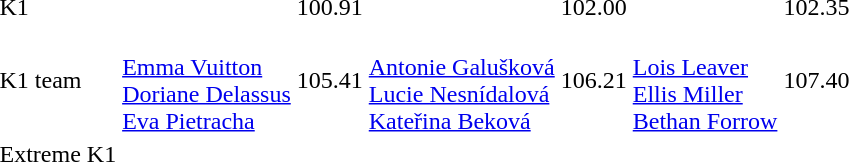<table>
<tr>
<td>K1</td>
<td></td>
<td>100.91</td>
<td></td>
<td>102.00</td>
<td></td>
<td>102.35</td>
</tr>
<tr>
<td>K1 team</td>
<td><br><a href='#'>Emma Vuitton</a><br><a href='#'>Doriane Delassus</a><br><a href='#'>Eva Pietracha</a></td>
<td>105.41</td>
<td><br><a href='#'>Antonie Galušková</a><br><a href='#'>Lucie Nesnídalová</a><br><a href='#'>Kateřina Beková</a></td>
<td>106.21</td>
<td><br><a href='#'>Lois Leaver</a><br><a href='#'>Ellis Miller</a><br><a href='#'>Bethan Forrow</a></td>
<td>107.40</td>
</tr>
<tr>
<td>Extreme K1</td>
<td></td>
<td></td>
<td></td>
<td></td>
<td></td>
<td></td>
</tr>
</table>
